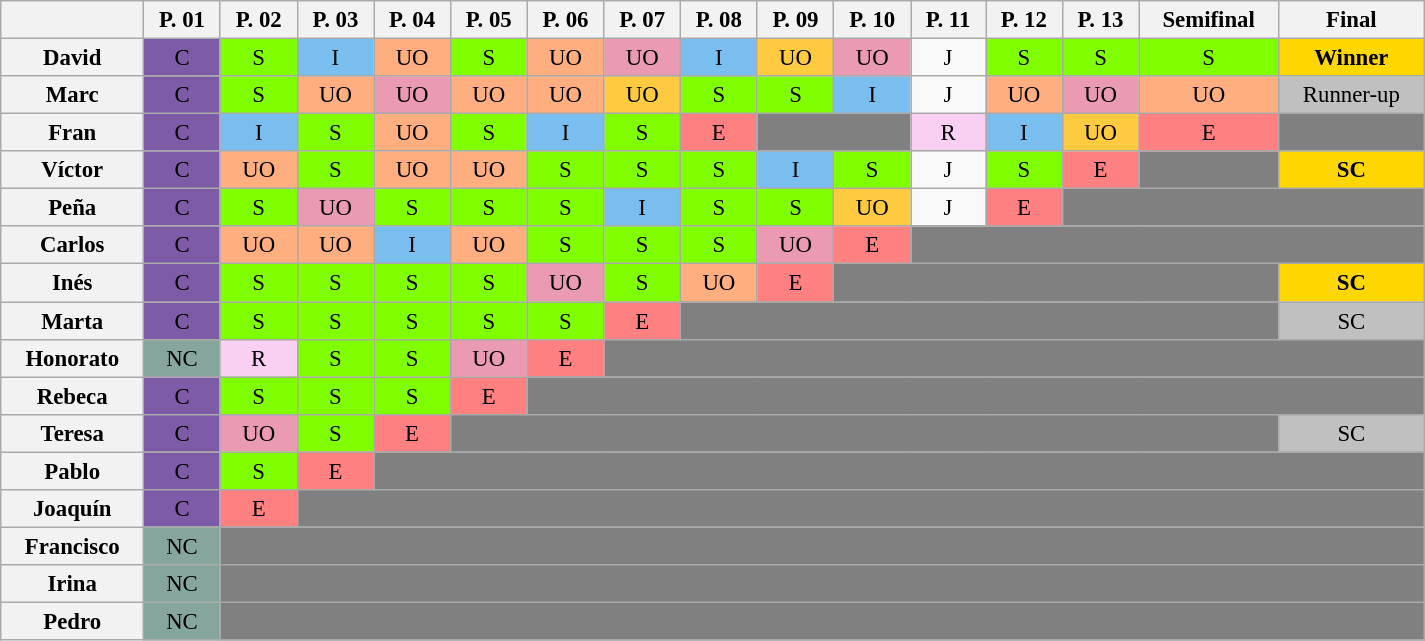<table class="wikitable center" style="font-size:95%; width:950px; text-align:center">
<tr>
<th></th>
<th>P. 01</th>
<th>P. 02</th>
<th>P. 03</th>
<th>P. 04</th>
<th>P. 05</th>
<th>P. 06</th>
<th>P. 07</th>
<th>P. 08</th>
<th>P. 09</th>
<th>P. 10</th>
<th>P. 11</th>
<th>P. 12</th>
<th>P. 13</th>
<th>Semifinal</th>
<th>Final</th>
</tr>
<tr>
<th>David</th>
<td bgcolor="#7D5BA6">C</td>
<td bgcolor="#80FF00">S</td>
<td bgcolor="#79BEEE">I</td>
<td bgcolor="#FFAE80">UO</td>
<td bgcolor="#80FF00">S</td>
<td bgcolor="#FFAE80">UO</td>
<td bgcolor="#EA9AB2">UO</td>
<td bgcolor="#79BEEE">I</td>
<td bgcolor="#FDCA40">UO</td>
<td bgcolor="#EA9AB2">UO</td>
<td>J</td>
<td bgcolor="#80FF00">S</td>
<td bgcolor="#80FF00">S</td>
<td bgcolor="#80FF00">S</td>
<td bgcolor="gold"><strong>Winner</strong></td>
</tr>
<tr>
<th>Marc</th>
<td bgcolor="#7D5BA6">C</td>
<td bgcolor="#80FF00">S</td>
<td bgcolor="#FFAE80">UO</td>
<td bgcolor="#EA9AB2">UO</td>
<td bgcolor="#FFAE80">UO</td>
<td bgcolor="#FFAE80">UO</td>
<td bgcolor="#FDCA40">UO</td>
<td bgcolor="#80FF00">S</td>
<td bgcolor="#80FF00">S</td>
<td bgcolor="#79BEEE">I</td>
<td>J</td>
<td bgcolor="#FFAE80">UO</td>
<td bgcolor="#EA9AB2">UO</td>
<td bgcolor="#FFAE80">UO</td>
<td bgcolor="silver">Runner-up</td>
</tr>
<tr>
<th>Fran</th>
<td bgcolor="#7D5BA6">C</td>
<td bgcolor="#79BEEE">I</td>
<td bgcolor="#80FF00">S</td>
<td bgcolor="#FFAE80">UO</td>
<td bgcolor="#80FF00">S</td>
<td bgcolor="#79BEEE">I</td>
<td bgcolor="#80FF00">S</td>
<td bgcolor="#FF8080">E</td>
<td colspan="2" bgcolor="gray"></td>
<td bgcolor="#F9CFF2">R</td>
<td bgcolor="#79BEEE">I</td>
<td bgcolor="#FDCA40">UO</td>
<td bgcolor="#FF8080">E</td>
<td bgcolor="gray"></td>
</tr>
<tr>
<th>Víctor</th>
<td bgcolor="#7D5BA6">C</td>
<td bgcolor="#FFAE80">UO</td>
<td bgcolor="#80FF00">S</td>
<td bgcolor="#FFAE80">UO</td>
<td bgcolor="#FFAE80">UO</td>
<td bgcolor="#80FF00">S</td>
<td bgcolor="#80FF00">S</td>
<td bgcolor="#80FF00">S</td>
<td bgcolor="#79BEEE">I</td>
<td bgcolor="#80FF00">S</td>
<td>J</td>
<td bgcolor="#80FF00">S</td>
<td bgcolor="#FF8080">E</td>
<td bgcolor="gray"></td>
<td bgcolor="gold"><strong>SC</strong></td>
</tr>
<tr>
<th>Peña</th>
<td bgcolor="#7D5BA6">C</td>
<td bgcolor="#80FF00">S</td>
<td bgcolor="#EA9AB2">UO</td>
<td bgcolor="#80FF00">S</td>
<td bgcolor="#80FF00">S</td>
<td bgcolor="#80FF00">S</td>
<td bgcolor="#79BEEE">I</td>
<td bgcolor="#80FF00">S</td>
<td bgcolor="#80FF00">S</td>
<td bgcolor="#FDCA40">UO</td>
<td>J</td>
<td bgcolor="#FF8080">E</td>
<td colspan="3" bgcolor="gray"></td>
</tr>
<tr>
<th>Carlos</th>
<td bgcolor="#7D5BA6">C</td>
<td bgcolor="#FFAE80">UO</td>
<td bgcolor="#FFAE80">UO</td>
<td bgcolor="#79BEEE">I</td>
<td bgcolor="#FFAE80">UO</td>
<td bgcolor="#80FF00">S</td>
<td bgcolor="#80FF00">S</td>
<td bgcolor="#80FF00">S</td>
<td bgcolor="#EA9AB2">UO</td>
<td bgcolor="#FF8080">E</td>
<td colspan="5" bgcolor="gray"></td>
</tr>
<tr>
<th>Inés</th>
<td bgcolor="#7D5BA6">C</td>
<td bgcolor="#80FF00">S</td>
<td bgcolor="#80FF00">S</td>
<td bgcolor="#80FF00">S</td>
<td bgcolor="#80FF00">S</td>
<td bgcolor="#EA9AB2">UO</td>
<td bgcolor="#80FF00">S</td>
<td bgcolor="#FFAE80">UO</td>
<td bgcolor="#FF8080">E</td>
<td colspan="5" bgcolor="gray"></td>
<td bgcolor="gold"><strong>SC</strong></td>
</tr>
<tr>
<th>Marta</th>
<td bgcolor="#7D5BA6">C</td>
<td bgcolor="#80FF00">S</td>
<td bgcolor="#80FF00">S</td>
<td bgcolor="#80FF00">S</td>
<td bgcolor="#80FF00">S</td>
<td bgcolor="#80FF00">S</td>
<td bgcolor="#FF8080">E</td>
<td colspan="7" bgcolor="gray"></td>
<td bgcolor="silver">SC</td>
</tr>
<tr>
<th>Honorato</th>
<td bgcolor="#86A59C">NC</td>
<td bgcolor="#F9CFF2">R</td>
<td bgcolor="#80FF00">S</td>
<td bgcolor="#80FF00">S</td>
<td bgcolor="#EA9AB2">UO</td>
<td bgcolor="#FF8080">E</td>
<td colspan="9" bgcolor="gray"></td>
</tr>
<tr>
<th>Rebeca</th>
<td bgcolor="#7D5BA6">C</td>
<td bgcolor="#80FF00">S</td>
<td bgcolor="#80FF00">S</td>
<td bgcolor="#80FF00">S</td>
<td bgcolor="#FF8080">E</td>
<td colspan="10" bgcolor="gray"></td>
</tr>
<tr>
<th>Teresa</th>
<td bgcolor="#7D5BA6">C</td>
<td bgcolor="#EA9AB2">UO</td>
<td bgcolor="#80FF00">S</td>
<td bgcolor="#FF8080">E</td>
<td colspan="10" bgcolor="gray"></td>
<td bgcolor="silver">SC</td>
</tr>
<tr>
<th>Pablo</th>
<td bgcolor="#7D5BA6">C</td>
<td bgcolor="#80FF00">S</td>
<td bgcolor="#FF8080">E</td>
<td colspan="12" bgcolor="gray"></td>
</tr>
<tr>
<th>Joaquín</th>
<td bgcolor="#7D5BA6">C</td>
<td bgcolor="#FF8080">E</td>
<td colspan="13" bgcolor="gray"></td>
</tr>
<tr>
<th>Francisco</th>
<td bgcolor="#86A59C">NC</td>
<td colspan="14" bgcolor="gray"></td>
</tr>
<tr>
<th>Irina</th>
<td bgcolor="#86A59C">NC</td>
<td colspan="14" bgcolor="gray"></td>
</tr>
<tr>
<th>Pedro</th>
<td bgcolor="#86A59C">NC</td>
<td colspan="14" bgcolor="gray"></td>
</tr>
</table>
